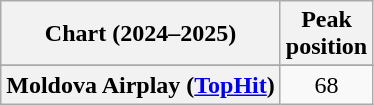<table class="wikitable sortable plainrowheaders" style="text-align:center">
<tr>
<th scope="col">Chart (2024–2025)</th>
<th scope="col">Peak<br>position</th>
</tr>
<tr>
</tr>
<tr>
<th scope="row">Moldova Airplay (<a href='#'>TopHit</a>)</th>
<td>68</td>
</tr>
</table>
